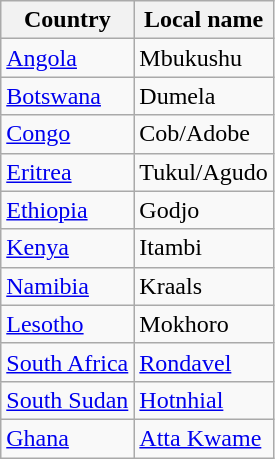<table class="wikitable sortable">
<tr>
<th>Country</th>
<th>Local name</th>
</tr>
<tr>
<td><a href='#'>Angola</a></td>
<td>Mbukushu</td>
</tr>
<tr>
<td><a href='#'>Botswana</a></td>
<td>Dumela</td>
</tr>
<tr>
<td><a href='#'>Congo</a></td>
<td>Cob/Adobe</td>
</tr>
<tr>
<td><a href='#'>Eritrea</a></td>
<td>Tukul/Agudo</td>
</tr>
<tr>
<td><a href='#'>Ethiopia</a></td>
<td>Godjo</td>
</tr>
<tr>
<td><a href='#'>Kenya</a></td>
<td>Itambi</td>
</tr>
<tr>
<td><a href='#'>Namibia</a></td>
<td>Kraals</td>
</tr>
<tr>
<td><a href='#'>Lesotho</a></td>
<td>Mokhoro</td>
</tr>
<tr>
<td><a href='#'>South Africa</a></td>
<td><a href='#'>Rondavel</a></td>
</tr>
<tr>
<td><a href='#'>South Sudan</a></td>
<td><a href='#'>Hotnhial</a></td>
</tr>
<tr>
<td><a href='#'>Ghana</a></td>
<td><a href='#'>Atta Kwame</a></td>
</tr>
</table>
